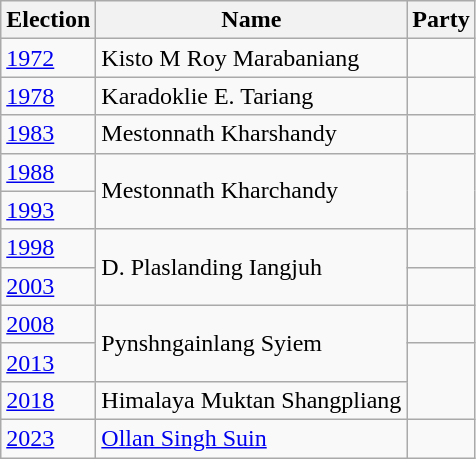<table class="wikitable sortable">
<tr>
<th>Election</th>
<th>Name</th>
<th colspan=2>Party</th>
</tr>
<tr>
<td><a href='#'>1972</a></td>
<td>Kisto M Roy Marabaniang</td>
<td></td>
</tr>
<tr>
<td><a href='#'>1978</a></td>
<td>Karadoklie E. Tariang</td>
<td></td>
</tr>
<tr>
<td><a href='#'>1983</a></td>
<td>Mestonnath Kharshandy</td>
<td></td>
</tr>
<tr>
<td><a href='#'>1988</a></td>
<td rowspan=2>Mestonnath Kharchandy</td>
</tr>
<tr>
<td><a href='#'>1993</a></td>
</tr>
<tr>
<td><a href='#'>1998</a></td>
<td rowspan=2>D. Plaslanding Iangjuh</td>
<td></td>
</tr>
<tr>
<td><a href='#'>2003</a></td>
<td></td>
</tr>
<tr>
<td><a href='#'>2008</a></td>
<td rowspan=2>Pynshngainlang Syiem</td>
<td></td>
</tr>
<tr>
<td><a href='#'>2013</a></td>
</tr>
<tr>
<td><a href='#'>2018</a></td>
<td>Himalaya Muktan Shangpliang</td>
</tr>
<tr>
<td><a href='#'>2023</a></td>
<td><a href='#'>Ollan Singh Suin</a></td>
<td></td>
</tr>
</table>
